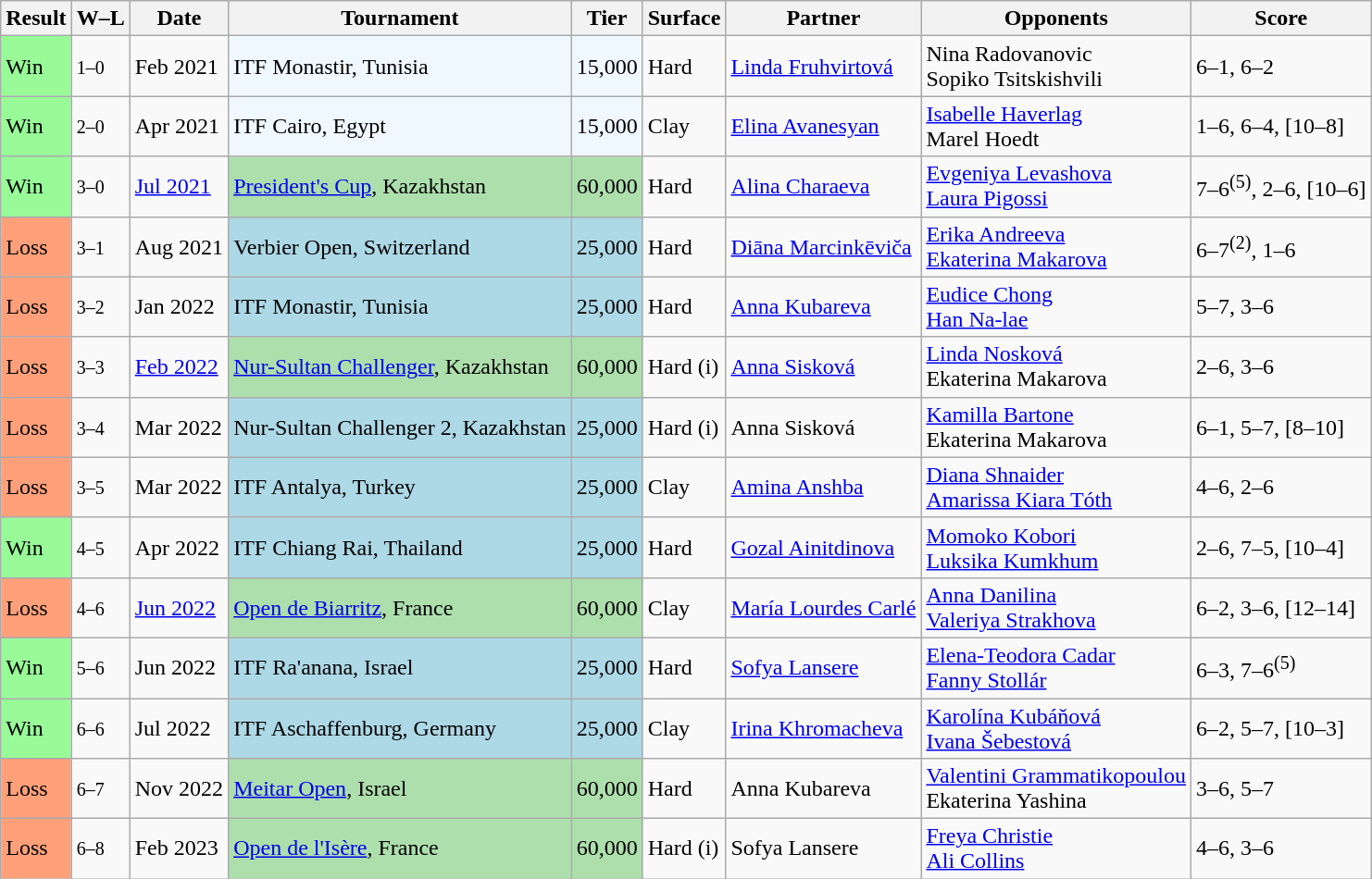<table class="sortable wikitable">
<tr>
<th>Result</th>
<th class="unsortable">W–L</th>
<th>Date</th>
<th>Tournament</th>
<th>Tier</th>
<th>Surface</th>
<th>Partner</th>
<th>Opponents</th>
<th class="unsortable">Score</th>
</tr>
<tr>
<td bgcolor="98FB98">Win</td>
<td><small>1–0</small></td>
<td>Feb 2021</td>
<td style="background:#f0f8ff;">ITF Monastir, Tunisia</td>
<td style="background:#f0f8ff;">15,000</td>
<td>Hard</td>
<td> <a href='#'>Linda Fruhvirtová</a></td>
<td> Nina Radovanovic <br>  Sopiko Tsitskishvili</td>
<td>6–1, 6–2</td>
</tr>
<tr>
<td bgcolor="98FB98">Win</td>
<td><small>2–0</small></td>
<td>Apr 2021</td>
<td style="background:#f0f8ff;">ITF Cairo, Egypt</td>
<td style="background:#f0f8ff;">15,000</td>
<td>Clay</td>
<td> <a href='#'>Elina Avanesyan</a></td>
<td> <a href='#'>Isabelle Haverlag</a> <br>  Marel Hoedt</td>
<td>1–6, 6–4, [10–8]</td>
</tr>
<tr>
<td bgcolor="98FB98">Win</td>
<td><small>3–0</small></td>
<td><a href='#'>Jul 2021</a></td>
<td style="background:#addfad;"><a href='#'>President's Cup</a>, Kazakhstan</td>
<td style="background:#addfad;">60,000</td>
<td>Hard</td>
<td> <a href='#'>Alina Charaeva</a></td>
<td> <a href='#'>Evgeniya Levashova</a> <br>  <a href='#'>Laura Pigossi</a></td>
<td>7–6<sup>(5)</sup>, 2–6, [10–6]</td>
</tr>
<tr>
<td style="background:#ffa07a;">Loss</td>
<td><small>3–1</small></td>
<td>Aug 2021</td>
<td bgcolor=lightblue>Verbier Open, Switzerland</td>
<td bgcolor=lightblue>25,000</td>
<td>Hard</td>
<td> <a href='#'>Diāna Marcinkēviča</a></td>
<td> <a href='#'>Erika Andreeva</a> <br>  <a href='#'>Ekaterina Makarova</a></td>
<td>6–7<sup>(2)</sup>, 1–6</td>
</tr>
<tr>
<td style="background:#ffa07a;">Loss</td>
<td><small>3–2</small></td>
<td>Jan 2022</td>
<td bgcolor=lightblue>ITF Monastir, Tunisia</td>
<td bgcolor=lightblue>25,000</td>
<td>Hard</td>
<td> <a href='#'>Anna Kubareva</a></td>
<td> <a href='#'>Eudice Chong</a> <br>  <a href='#'>Han Na-lae</a></td>
<td>5–7, 3–6</td>
</tr>
<tr>
<td style="background:#ffa07a;">Loss</td>
<td><small>3–3</small></td>
<td><a href='#'>Feb 2022</a></td>
<td style="background:#addfad;"><a href='#'>Nur-Sultan Challenger</a>, Kazakhstan</td>
<td style="background:#addfad;">60,000</td>
<td>Hard (i)</td>
<td> <a href='#'>Anna Sisková</a></td>
<td> <a href='#'>Linda Nosková</a> <br>  Ekaterina Makarova</td>
<td>2–6, 3–6</td>
</tr>
<tr>
<td style="background:#ffa07a;">Loss</td>
<td><small>3–4</small></td>
<td>Mar 2022</td>
<td bgcolor=lightblue>Nur-Sultan Challenger 2, Kazakhstan</td>
<td bgcolor=lightblue>25,000</td>
<td>Hard (i)</td>
<td> Anna Sisková</td>
<td> <a href='#'>Kamilla Bartone</a> <br>  Ekaterina Makarova</td>
<td>6–1, 5–7, [8–10]</td>
</tr>
<tr>
<td style="background:#ffa07a;">Loss</td>
<td><small>3–5</small></td>
<td>Mar 2022</td>
<td bgcolor=lightblue>ITF Antalya, Turkey</td>
<td bgcolor=lightblue>25,000</td>
<td>Clay</td>
<td> <a href='#'>Amina Anshba</a></td>
<td> <a href='#'>Diana Shnaider</a> <br>  <a href='#'>Amarissa Kiara Tóth</a></td>
<td>4–6, 2–6</td>
</tr>
<tr>
<td bgcolor=98FB98>Win</td>
<td><small>4–5</small></td>
<td>Apr 2022</td>
<td bgcolor=lightblue>ITF Chiang Rai, Thailand</td>
<td bgcolor=lightblue>25,000</td>
<td>Hard</td>
<td> <a href='#'>Gozal Ainitdinova</a></td>
<td> <a href='#'>Momoko Kobori</a> <br>  <a href='#'>Luksika Kumkhum</a></td>
<td>2–6, 7–5, [10–4]</td>
</tr>
<tr>
<td style="background:#ffa07a;">Loss</td>
<td><small>4–6</small></td>
<td><a href='#'>Jun 2022</a></td>
<td style="background:#addfad;"><a href='#'>Open de Biarritz</a>, France</td>
<td style="background:#addfad;">60,000</td>
<td>Clay</td>
<td> <a href='#'>María Lourdes Carlé</a></td>
<td> <a href='#'>Anna Danilina</a> <br>  <a href='#'>Valeriya Strakhova</a></td>
<td>6–2, 3–6, [12–14]</td>
</tr>
<tr>
<td bgcolor=98FB98>Win</td>
<td><small>5–6</small></td>
<td>Jun 2022</td>
<td bgcolor=lightblue>ITF Ra'anana, Israel</td>
<td bgcolor=lightblue>25,000</td>
<td>Hard</td>
<td> <a href='#'>Sofya Lansere</a></td>
<td> <a href='#'>Elena-Teodora Cadar</a> <br>  <a href='#'>Fanny Stollár</a></td>
<td>6–3, 7–6<sup>(5)</sup></td>
</tr>
<tr>
<td bgcolor=98FB98>Win</td>
<td><small>6–6</small></td>
<td>Jul 2022</td>
<td bgcolor=lightblue>ITF Aschaffenburg, Germany</td>
<td bgcolor=lightblue>25,000</td>
<td>Clay</td>
<td> <a href='#'>Irina Khromacheva</a></td>
<td> <a href='#'>Karolína Kubáňová</a> <br>  <a href='#'>Ivana Šebestová</a></td>
<td>6–2, 5–7, [10–3]</td>
</tr>
<tr>
<td bgcolor=ffa07a>Loss</td>
<td><small>6–7</small></td>
<td>Nov 2022</td>
<td style="background:#addfad;"><a href='#'>Meitar Open</a>, Israel</td>
<td style="background:#addfad;">60,000</td>
<td>Hard</td>
<td> Anna Kubareva</td>
<td> <a href='#'>Valentini Grammatikopoulou</a> <br>  Ekaterina Yashina</td>
<td>3–6, 5–7</td>
</tr>
<tr>
<td bgcolor=ffa07a>Loss</td>
<td><small>6–8</small></td>
<td>Feb 2023</td>
<td style="background:#addfad;"><a href='#'>Open de l'Isère</a>, France</td>
<td style="background:#addfad;">60,000</td>
<td>Hard (i)</td>
<td> Sofya Lansere</td>
<td> <a href='#'>Freya Christie</a> <br>  <a href='#'>Ali Collins</a></td>
<td>4–6, 3–6</td>
</tr>
</table>
